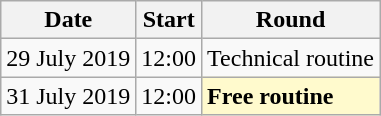<table class=wikitable>
<tr>
<th>Date</th>
<th>Start</th>
<th>Round</th>
</tr>
<tr>
<td>29 July 2019</td>
<td>12:00</td>
<td>Technical routine</td>
</tr>
<tr>
<td>31 July 2019</td>
<td>12:00</td>
<td style=background:lemonchiffon><strong>Free routine</strong></td>
</tr>
</table>
